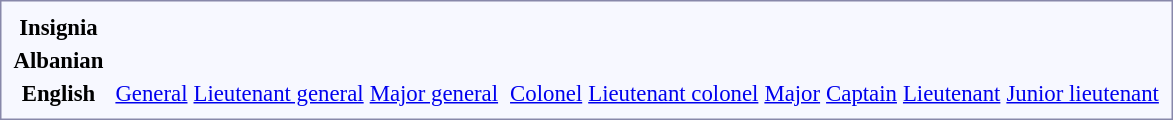<table style="border:1px solid #8888aa; background-color:#f7f8ff; padding:5px; font-size:95%; margin: 0px 12px 12px 0px;">
<tr style="text-align:center;">
<th>Insignia</th>
<td colspan=2 rowspan=3></td>
<td colspan=2></td>
<td colspan=2></td>
<td colspan=2></td>
<td colspan=2 rowspan=3></td>
<td colspan=2></td>
<td colspan=2></td>
<td colspan=2></td>
<td colspan=2></td>
<td colspan=3></td>
<td colspan=3></td>
</tr>
<tr style="text-align:center;">
<th>Albanian</th>
<td colspan=2></td>
<td colspan=2></td>
<td colspan=2></td>
<td colspan=2></td>
<td colspan=2></td>
<td colspan=2></td>
<td colspan=2></td>
<td colspan=3></td>
<td colspan=3></td>
</tr>
<tr style="text-align:center;">
<th>English</th>
<td colspan=2><a href='#'>General</a></td>
<td colspan=2><a href='#'>Lieutenant general</a></td>
<td colspan=2><a href='#'>Major general</a></td>
<td colspan=2><a href='#'>Colonel</a></td>
<td colspan=2><a href='#'>Lieutenant colonel</a></td>
<td colspan=2><a href='#'>Major</a></td>
<td colspan=2><a href='#'>Captain</a></td>
<td colspan=3><a href='#'>Lieutenant</a></td>
<td colspan=3><a href='#'>Junior lieutenant</a></td>
</tr>
</table>
